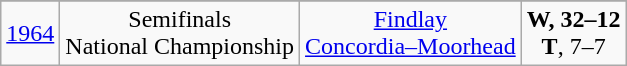<table class="wikitable" style="text-align:center">
<tr>
</tr>
<tr>
<td><a href='#'>1964</a></td>
<td>Semifinals<br>National Championship</td>
<td><a href='#'>Findlay</a><br><a href='#'>Concordia–Moorhead</a></td>
<td><strong>W, 32–12</strong><br><strong>T</strong>, 7–7</td>
</tr>
</table>
